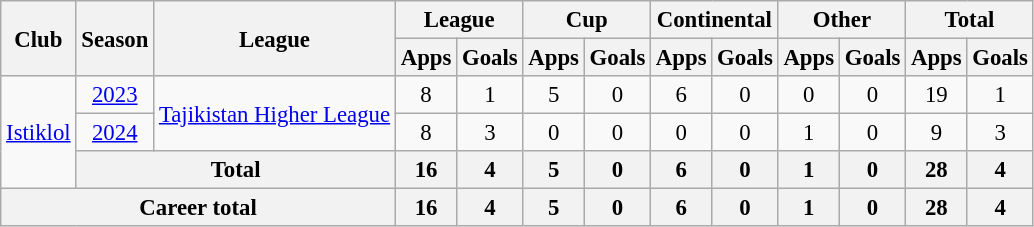<table class="wikitable" style="text-align:center;font-size:95%">
<tr>
<th rowspan="2">Club</th>
<th rowspan="2">Season</th>
<th rowspan="2">League</th>
<th colspan="2">League</th>
<th colspan="2">Cup</th>
<th colspan="2">Continental</th>
<th colspan="2">Other</th>
<th colspan="2">Total</th>
</tr>
<tr>
<th>Apps</th>
<th>Goals</th>
<th>Apps</th>
<th>Goals</th>
<th>Apps</th>
<th>Goals</th>
<th>Apps</th>
<th>Goals</th>
<th>Apps</th>
<th>Goals</th>
</tr>
<tr>
<td rowspan=3><a href='#'>Istiklol</a></td>
<td><a href='#'>2023</a></td>
<td rowspan=2><a href='#'>Tajikistan Higher League</a></td>
<td>8</td>
<td>1</td>
<td>5</td>
<td>0</td>
<td>6</td>
<td>0</td>
<td>0</td>
<td>0</td>
<td>19</td>
<td>1</td>
</tr>
<tr>
<td><a href='#'>2024</a></td>
<td>8</td>
<td>3</td>
<td>0</td>
<td>0</td>
<td>0</td>
<td>0</td>
<td>1</td>
<td>0</td>
<td>9</td>
<td>3</td>
</tr>
<tr>
<th colspan="2">Total</th>
<th>16</th>
<th>4</th>
<th>5</th>
<th>0</th>
<th>6</th>
<th>0</th>
<th>1</th>
<th>0</th>
<th>28</th>
<th>4</th>
</tr>
<tr>
<th colspan=3>Career total</th>
<th>16</th>
<th>4</th>
<th>5</th>
<th>0</th>
<th>6</th>
<th>0</th>
<th>1</th>
<th>0</th>
<th>28</th>
<th>4</th>
</tr>
</table>
